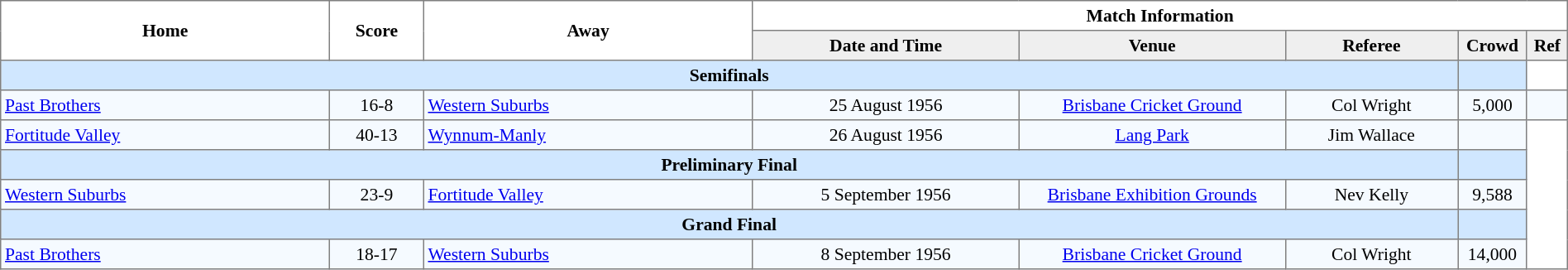<table width="100%" cellspacing="0" cellpadding="3" border="1" style="border-collapse:collapse; font-size:90%; text-align:center;">
<tr>
<th rowspan="2" width="21%">Home</th>
<th rowspan="2" width="6%">Score</th>
<th rowspan="2" width="21%">Away</th>
<th colspan="5">Match Information</th>
</tr>
<tr bgcolor="#EFEFEF">
<th width="17%">Date and Time</th>
<th width="17%">Venue</th>
<th width="11%">Referee</th>
<th>Crowd</th>
<td><strong>Ref</strong></td>
</tr>
<tr bgcolor="#D0E7FF">
<td colspan="6"><strong>Semifinals</strong></td>
<td></td>
</tr>
<tr bgcolor="#F5FAFF">
<td align="left"> <a href='#'>Past Brothers</a></td>
<td>16-8</td>
<td align="left"> <a href='#'>Western Suburbs</a></td>
<td>25 August 1956</td>
<td><a href='#'>Brisbane Cricket Ground</a></td>
<td>Col Wright</td>
<td>5,000</td>
<td></td>
</tr>
<tr bgcolor="#F5FAFF">
<td align="left"> <a href='#'>Fortitude Valley</a></td>
<td>40-13</td>
<td align="left"> <a href='#'>Wynnum-Manly</a></td>
<td>26 August 1956</td>
<td><a href='#'>Lang Park</a></td>
<td>Jim Wallace</td>
<td></td>
</tr>
<tr bgcolor="#D0E7FF">
<td colspan="6"><strong>Preliminary Final</strong></td>
<td></td>
</tr>
<tr bgcolor="#F5FAFF">
<td align="left"> <a href='#'>Western Suburbs</a></td>
<td>23-9</td>
<td align="left"> <a href='#'>Fortitude Valley</a></td>
<td>5 September 1956</td>
<td><a href='#'>Brisbane Exhibition Grounds</a></td>
<td>Nev Kelly</td>
<td>9,588</td>
</tr>
<tr bgcolor="#D0E7FF">
<td colspan="6"><strong>Grand Final</strong></td>
<td></td>
</tr>
<tr bgcolor="#F5FAFF">
<td align="left"> <a href='#'>Past Brothers</a></td>
<td>18-17</td>
<td align="left"> <a href='#'>Western Suburbs</a></td>
<td>8 September 1956</td>
<td><a href='#'>Brisbane Cricket Ground</a></td>
<td>Col Wright</td>
<td>14,000</td>
</tr>
</table>
